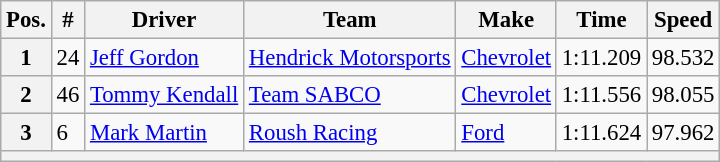<table class="wikitable" style="font-size:95%">
<tr>
<th>Pos.</th>
<th>#</th>
<th>Driver</th>
<th>Team</th>
<th>Make</th>
<th>Time</th>
<th>Speed</th>
</tr>
<tr>
<th>1</th>
<td>24</td>
<td><a href='#'>Jeff Gordon</a></td>
<td><a href='#'>Hendrick Motorsports</a></td>
<td><a href='#'>Chevrolet</a></td>
<td>1:11.209</td>
<td>98.532</td>
</tr>
<tr>
<th>2</th>
<td>46</td>
<td><a href='#'>Tommy Kendall</a></td>
<td><a href='#'>Team SABCO</a></td>
<td><a href='#'>Chevrolet</a></td>
<td>1:11.556</td>
<td>98.055</td>
</tr>
<tr>
<th>3</th>
<td>6</td>
<td><a href='#'>Mark Martin</a></td>
<td><a href='#'>Roush Racing</a></td>
<td><a href='#'>Ford</a></td>
<td>1:11.624</td>
<td>97.962</td>
</tr>
<tr>
<th colspan="7"></th>
</tr>
</table>
